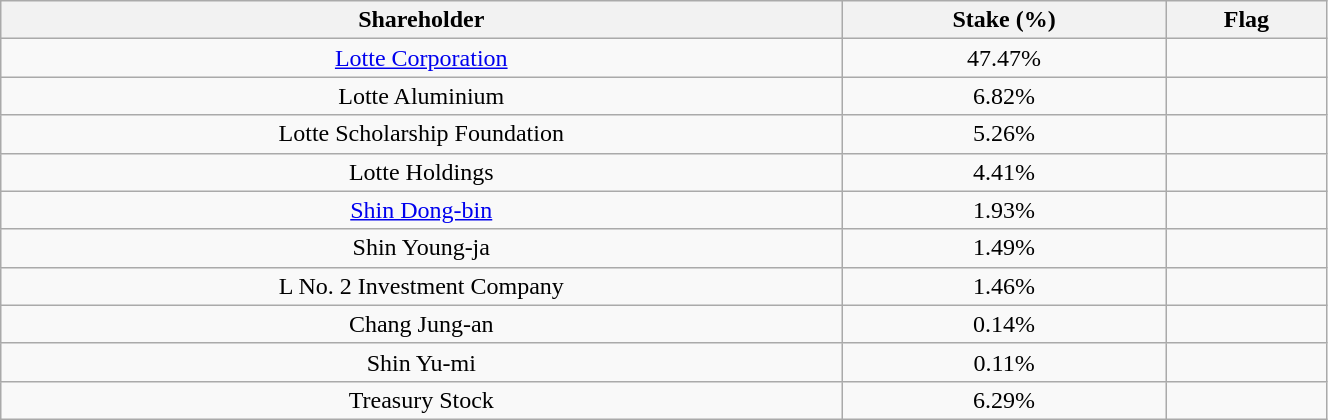<table class="wikitable" style="text-align:center; width:70%;">
<tr>
<th>Shareholder</th>
<th>Stake (%)</th>
<th>Flag</th>
</tr>
<tr>
<td><a href='#'>Lotte Corporation</a></td>
<td>47.47%</td>
<td></td>
</tr>
<tr>
<td>Lotte Aluminium</td>
<td>6.82%</td>
<td></td>
</tr>
<tr>
<td>Lotte Scholarship Foundation</td>
<td>5.26%</td>
<td></td>
</tr>
<tr>
<td>Lotte Holdings</td>
<td>4.41%</td>
<td></td>
</tr>
<tr>
<td><a href='#'>Shin Dong-bin</a></td>
<td>1.93%</td>
<td></td>
</tr>
<tr>
<td>Shin Young-ja</td>
<td>1.49%</td>
<td></td>
</tr>
<tr>
<td>L No. 2 Investment Company</td>
<td>1.46%</td>
<td></td>
</tr>
<tr>
<td>Chang Jung-an</td>
<td>0.14%</td>
<td></td>
</tr>
<tr>
<td>Shin Yu-mi</td>
<td>0.11%</td>
<td></td>
</tr>
<tr>
<td>Treasury Stock</td>
<td>6.29%</td>
<td></td>
</tr>
</table>
